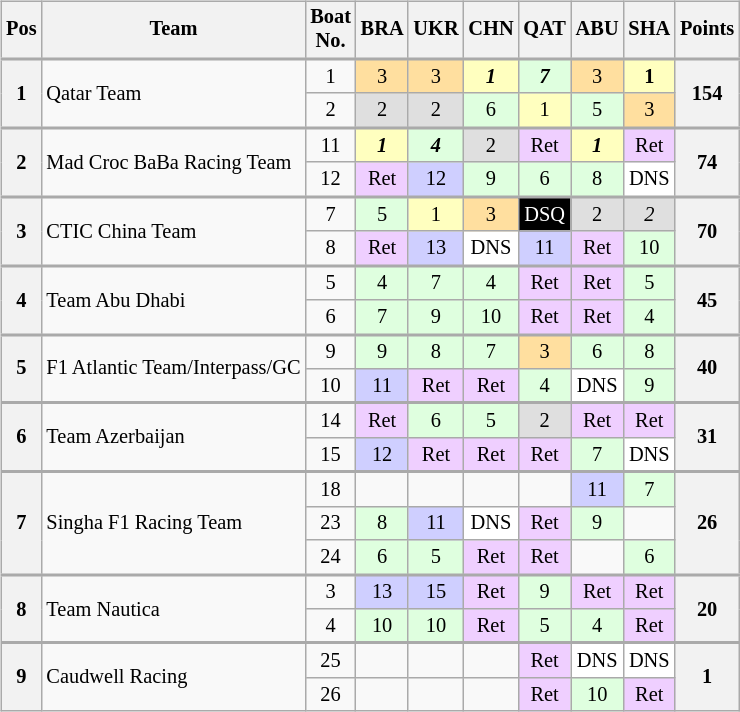<table>
<tr valign="top">
<td><br><table class="wikitable" style="font-size: 85%; text-align:center;">
<tr>
<th valign="middle">Pos</th>
<th valign="middle">Team</th>
<th valign="middle">Boat<br>No.</th>
<th>BRA<br></th>
<th>UKR<br></th>
<th>CHN<br></th>
<th>QAT<br></th>
<th>ABU<br></th>
<th>SHA<br></th>
<th valign="middle">Points</th>
</tr>
<tr style="border-top:2px solid #aaaaaa">
<th rowspan=2>1</th>
<td rowspan=2 align=left> Qatar Team</td>
<td>1</td>
<td style="background:#ffdf9f;">3</td>
<td style="background:#ffdf9f;">3</td>
<td style="background:#ffffbf;"><strong><em>1</em></strong></td>
<td style="background:#dfffdf;"><strong><em>7</em></strong></td>
<td style="background:#ffdf9f;">3</td>
<td style="background:#ffffbf;"><strong>1</strong></td>
<th rowspan=2 align=center>154</th>
</tr>
<tr>
<td>2</td>
<td style="background:#dfdfdf;">2</td>
<td style="background:#dfdfdf;">2</td>
<td style="background:#dfffdf;">6</td>
<td style="background:#ffffbf;">1</td>
<td style="background:#dfffdf;">5</td>
<td style="background:#ffdf9f;">3</td>
</tr>
<tr style="border-top:2px solid #aaaaaa">
<th rowspan=2>2</th>
<td rowspan=2 align=left> Mad Croc BaBa Racing Team</td>
<td>11</td>
<td style="background:#ffffbf;"><strong><em>1</em></strong></td>
<td style="background:#dfffdf;"><strong><em>4</em></strong></td>
<td style="background:#dfdfdf;">2</td>
<td style="background:#efcfff;">Ret</td>
<td style="background:#ffffbf;"><strong><em>1</em></strong></td>
<td style="background:#efcfff;">Ret</td>
<th rowspan=2 align=center>74</th>
</tr>
<tr>
<td>12</td>
<td style="background:#efcfff;">Ret</td>
<td style="background:#cfcfff;">12</td>
<td style="background:#dfffdf;">9</td>
<td style="background:#dfffdf;">6</td>
<td style="background:#dfffdf;">8</td>
<td style="background:#ffffff;">DNS</td>
</tr>
<tr style="border-top:2px solid #aaaaaa">
<th rowspan=2>3</th>
<td rowspan=2 align=left> CTIC China Team</td>
<td>7</td>
<td style="background:#dfffdf;">5</td>
<td style="background:#ffffbf;">1</td>
<td style="background:#ffdf9f;">3</td>
<td style="background:#000000; color:white;">DSQ</td>
<td style="background:#dfdfdf;">2</td>
<td style="background:#dfdfdf;"><em>2</em></td>
<th rowspan=2 align=center>70</th>
</tr>
<tr>
<td>8</td>
<td style="background:#efcfff;">Ret</td>
<td style="background:#cfcfff;">13</td>
<td style="background:#ffffff;">DNS</td>
<td style="background:#cfcfff;">11</td>
<td style="background:#efcfff;">Ret</td>
<td style="background:#dfffdf;">10</td>
</tr>
<tr style="border-top:2px solid #aaaaaa">
<th rowspan=2>4</th>
<td rowspan=2 align=left> Team Abu Dhabi</td>
<td>5</td>
<td style="background:#dfffdf;">4</td>
<td style="background:#dfffdf;">7</td>
<td style="background:#dfffdf;">4</td>
<td style="background:#efcfff;">Ret</td>
<td style="background:#efcfff;">Ret</td>
<td style="background:#dfffdf;">5</td>
<th rowspan=2 align=center>45</th>
</tr>
<tr>
<td>6</td>
<td style="background:#dfffdf;">7</td>
<td style="background:#dfffdf;">9</td>
<td style="background:#dfffdf;">10</td>
<td style="background:#efcfff;">Ret</td>
<td style="background:#efcfff;">Ret</td>
<td style="background:#dfffdf;">4</td>
</tr>
<tr style="border-top:2px solid #aaaaaa">
<th rowspan=2>5</th>
<td rowspan=2 align=left> F1 Atlantic Team/Interpass/GC</td>
<td>9</td>
<td style="background:#dfffdf;">9</td>
<td style="background:#dfffdf;">8</td>
<td style="background:#dfffdf;">7</td>
<td style="background:#ffdf9f;">3</td>
<td style="background:#dfffdf;">6</td>
<td style="background:#dfffdf;">8</td>
<th rowspan=2 align=center>40</th>
</tr>
<tr>
<td>10</td>
<td style="background:#cfcfff;">11</td>
<td style="background:#efcfff;">Ret</td>
<td style="background:#efcfff;">Ret</td>
<td style="background:#dfffdf;">4</td>
<td style="background:#ffffff;">DNS</td>
<td style="background:#dfffdf;">9</td>
</tr>
<tr style="border-top:2px solid #aaaaaa">
<th rowspan=2>6</th>
<td rowspan=2 align=left> Team Azerbaijan</td>
<td>14</td>
<td style="background:#efcfff;">Ret</td>
<td style="background:#dfffdf;">6</td>
<td style="background:#dfffdf;">5</td>
<td style="background:#dfdfdf;">2</td>
<td style="background:#efcfff;">Ret</td>
<td style="background:#efcfff;">Ret</td>
<th rowspan=2 align=center>31</th>
</tr>
<tr>
<td>15</td>
<td style="background:#cfcfff;">12</td>
<td style="background:#efcfff;">Ret</td>
<td style="background:#efcfff;">Ret</td>
<td style="background:#efcfff;">Ret</td>
<td style="background:#dfffdf;">7</td>
<td style="background:#ffffff;">DNS</td>
</tr>
<tr style="border-top:2px solid #aaaaaa">
<th rowspan=3>7</th>
<td rowspan=3 align=left> Singha F1 Racing Team</td>
<td>18</td>
<td></td>
<td></td>
<td></td>
<td></td>
<td style="background:#cfcfff;">11</td>
<td style="background:#dfffdf;">7</td>
<th rowspan=3 align=center>26</th>
</tr>
<tr>
<td>23</td>
<td style="background:#dfffdf;">8</td>
<td style="background:#cfcfff;">11</td>
<td style="background:#ffffff;">DNS</td>
<td style="background:#efcfff;">Ret</td>
<td style="background:#dfffdf;">9</td>
<td></td>
</tr>
<tr>
<td>24</td>
<td style="background:#dfffdf;">6</td>
<td style="background:#dfffdf;">5</td>
<td style="background:#efcfff;">Ret</td>
<td style="background:#efcfff;">Ret</td>
<td></td>
<td style="background:#dfffdf;">6</td>
</tr>
<tr style="border-top:2px solid #aaaaaa">
<th rowspan=2>8</th>
<td rowspan=2 align=left> Team Nautica</td>
<td>3</td>
<td style="background:#cfcfff;">13</td>
<td style="background:#cfcfff;">15</td>
<td style="background:#efcfff;">Ret</td>
<td style="background:#dfffdf;">9</td>
<td style="background:#efcfff;">Ret</td>
<td style="background:#efcfff;">Ret</td>
<th rowspan=2 align=center>20</th>
</tr>
<tr>
<td>4</td>
<td style="background:#dfffdf;">10</td>
<td style="background:#dfffdf;">10</td>
<td style="background:#efcfff;">Ret</td>
<td style="background:#dfffdf;">5</td>
<td style="background:#dfffdf;">4</td>
<td style="background:#efcfff;">Ret</td>
</tr>
<tr style="border-top:2px solid #aaaaaa">
<th rowspan=2>9</th>
<td rowspan=2 align=left> Caudwell Racing</td>
<td>25</td>
<td></td>
<td></td>
<td></td>
<td style="background:#efcfff;">Ret</td>
<td style="background:#ffffff;">DNS</td>
<td style="background:#ffffff;">DNS</td>
<th rowspan=2 align=center>1</th>
</tr>
<tr>
<td>26</td>
<td></td>
<td></td>
<td></td>
<td style="background:#efcfff;">Ret</td>
<td style="background:#dfffdf;">10</td>
<td style="background:#efcfff;">Ret</td>
</tr>
</table>
</td>
<td><br>
<br></td>
</tr>
</table>
